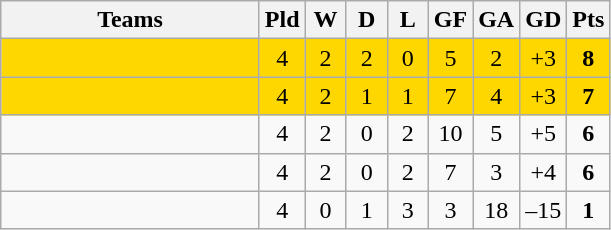<table class="wikitable" style="text-align: center;">
<tr>
<th width=165>Teams</th>
<th width=20>Pld</th>
<th width=20>W</th>
<th width=20>D</th>
<th width=20>L</th>
<th width=20>GF</th>
<th width=20>GA</th>
<th width=20>GD</th>
<th width=20>Pts</th>
</tr>
<tr align=center style="background:gold">
<td style="text-align:left;"></td>
<td>4</td>
<td>2</td>
<td>2</td>
<td>0</td>
<td>5</td>
<td>2</td>
<td>+3</td>
<td><strong>8</strong></td>
</tr>
<tr align=center style="background:gold">
<td style="text-align:left;"></td>
<td>4</td>
<td>2</td>
<td>1</td>
<td>1</td>
<td>7</td>
<td>4</td>
<td>+3</td>
<td><strong>7</strong></td>
</tr>
<tr align=center>
<td style="text-align:left;"></td>
<td>4</td>
<td>2</td>
<td>0</td>
<td>2</td>
<td>10</td>
<td>5</td>
<td>+5</td>
<td><strong>6</strong></td>
</tr>
<tr align=center>
<td style="text-align:left;"></td>
<td>4</td>
<td>2</td>
<td>0</td>
<td>2</td>
<td>7</td>
<td>3</td>
<td>+4</td>
<td><strong>6</strong></td>
</tr>
<tr align=center>
<td style="text-align:left;"></td>
<td>4</td>
<td>0</td>
<td>1</td>
<td>3</td>
<td>3</td>
<td>18</td>
<td>–15</td>
<td><strong>1</strong></td>
</tr>
</table>
